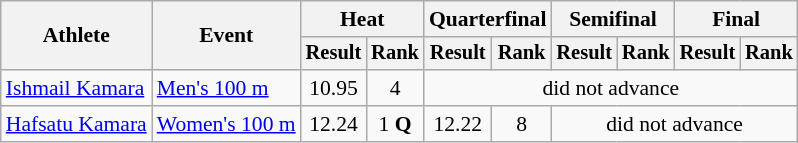<table class="wikitable" style="font-size:90%">
<tr>
<th rowspan="2">Athlete</th>
<th rowspan="2">Event</th>
<th colspan="2">Heat</th>
<th colspan="2">Quarterfinal</th>
<th colspan="2">Semifinal</th>
<th colspan="2">Final</th>
</tr>
<tr style="font-size:95%">
<th>Result</th>
<th>Rank</th>
<th>Result</th>
<th>Rank</th>
<th>Result</th>
<th>Rank</th>
<th>Result</th>
<th>Rank</th>
</tr>
<tr align=center>
<td align=left><a href='#'>Ishmail Kamara</a></td>
<td align=left><a href='#'>Men's 100 m</a></td>
<td>10.95</td>
<td>4</td>
<td colspan=6>did not advance</td>
</tr>
<tr align=center>
<td align=left><a href='#'>Hafsatu Kamara</a></td>
<td align=left><a href='#'>Women's 100 m</a></td>
<td>12.24</td>
<td>1 <strong>Q</strong></td>
<td>12.22</td>
<td>8</td>
<td colspan=4>did not advance</td>
</tr>
</table>
